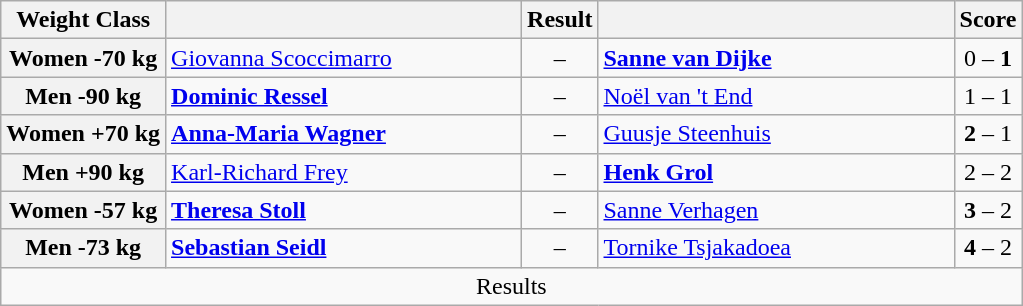<table class="wikitable">
<tr>
<th>Weight Class</th>
<th style="width: 230px;"></th>
<th>Result</th>
<th style="width: 230px;"></th>
<th>Score</th>
</tr>
<tr>
<th>Women -70 kg</th>
<td><a href='#'>Giovanna Scoccimarro</a></td>
<td align=center> – <strong></strong></td>
<td><strong><a href='#'>Sanne van Dijke</a></strong></td>
<td align=center>0 – <strong>1</strong></td>
</tr>
<tr>
<th>Men -90 kg</th>
<td><strong><a href='#'>Dominic Ressel</a></strong></td>
<td align=center><strong></strong> – </td>
<td><a href='#'>Noël van 't End</a></td>
<td align=center>1 – 1</td>
</tr>
<tr>
<th>Women +70 kg</th>
<td><strong><a href='#'>Anna-Maria Wagner</a></strong></td>
<td align=center><strong></strong> – </td>
<td><a href='#'>Guusje Steenhuis</a></td>
<td align=center><strong>2</strong> – 1</td>
</tr>
<tr>
<th>Men +90 kg</th>
<td><a href='#'>Karl-Richard Frey</a></td>
<td align=center> – <strong></strong></td>
<td><strong><a href='#'>Henk Grol</a></strong></td>
<td align=center>2 – 2</td>
</tr>
<tr>
<th>Women -57 kg</th>
<td><strong><a href='#'>Theresa Stoll</a></strong></td>
<td align=center><strong></strong> – </td>
<td><a href='#'>Sanne Verhagen</a></td>
<td align=center><strong>3</strong> – 2</td>
</tr>
<tr>
<th>Men -73 kg</th>
<td><strong><a href='#'>Sebastian Seidl</a></strong></td>
<td align=center><strong></strong> – </td>
<td><a href='#'>Tornike Tsjakadoea</a></td>
<td align=center><strong>4</strong> – 2</td>
</tr>
<tr>
<td align=center colspan=5>Results</td>
</tr>
</table>
